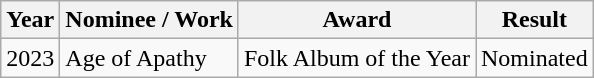<table class="wikitable">
<tr>
<th>Year</th>
<th>Nominee / Work</th>
<th>Award</th>
<th>Result</th>
</tr>
<tr>
<td>2023</td>
<td>Age of Apathy</td>
<td>Folk Album of the Year</td>
<td>Nominated</td>
</tr>
</table>
